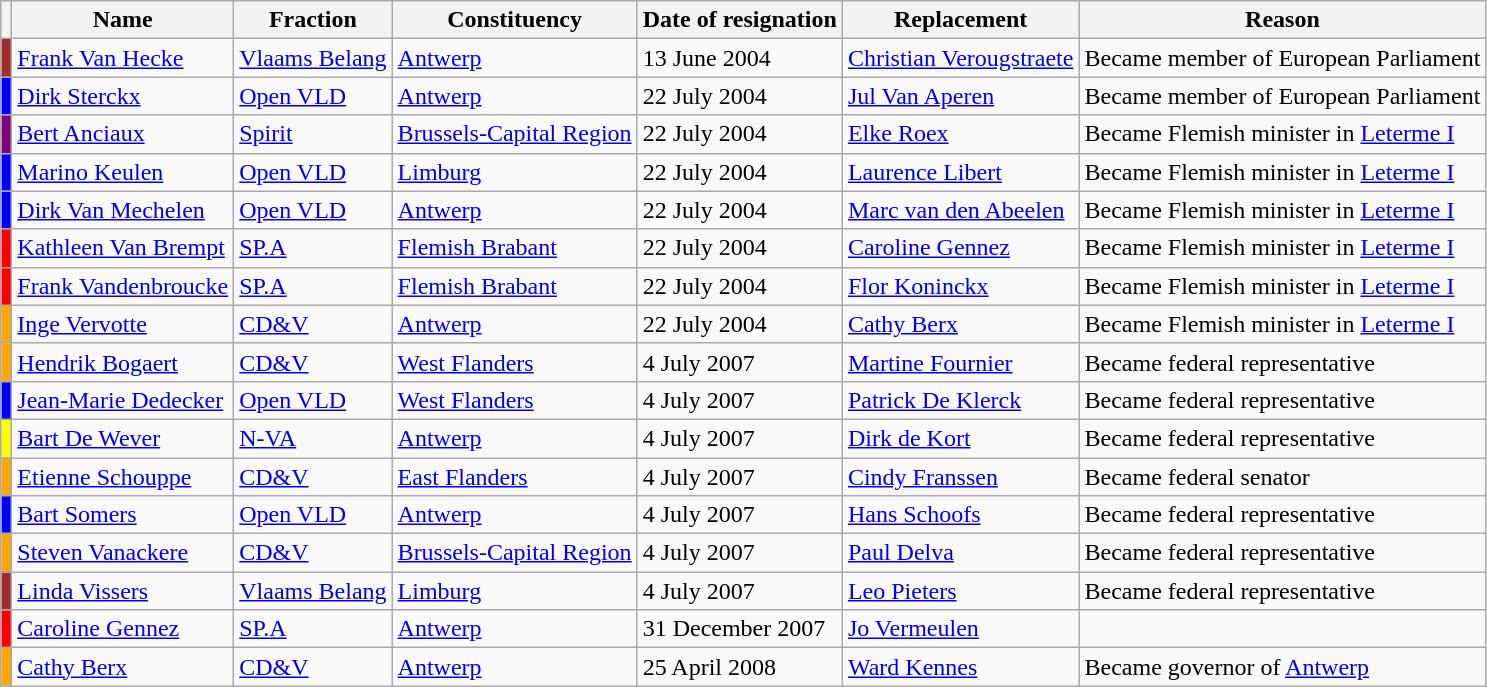<table class="wikitable sortable">
<tr>
<th></th>
<th>Name</th>
<th>Fraction</th>
<th>Constituency</th>
<th>Date of resignation</th>
<th>Replacement</th>
<th>Reason</th>
</tr>
<tr>
<td bgcolor="brown"></td>
<td><a href='#'>Frank Van Hecke</a></td>
<td><a href='#'>Vlaams Belang</a></td>
<td><a href='#'>Antwerp</a></td>
<td>13 June 2004</td>
<td><a href='#'>Christian Verougstraete</a></td>
<td>Became member of European Parliament</td>
</tr>
<tr>
<td bgcolor="blue"></td>
<td><a href='#'>Dirk Sterckx</a></td>
<td><a href='#'>Open VLD</a></td>
<td><a href='#'>Antwerp</a></td>
<td>22 July 2004</td>
<td><a href='#'>Jul Van Aperen</a></td>
<td>Became member of European Parliament</td>
</tr>
<tr>
<td bgcolor="purple"></td>
<td><a href='#'>Bert Anciaux</a></td>
<td><a href='#'>Spirit</a></td>
<td><a href='#'>Brussels-Capital Region</a></td>
<td>22 July 2004</td>
<td><a href='#'>Elke Roex</a></td>
<td>Became Flemish minister in <a href='#'>Leterme I</a></td>
</tr>
<tr>
<td bgcolor="blue"></td>
<td><a href='#'>Marino Keulen</a></td>
<td><a href='#'>Open VLD</a></td>
<td><a href='#'>Limburg</a></td>
<td>22 July 2004</td>
<td><a href='#'>Laurence Libert</a></td>
<td>Became Flemish minister in <a href='#'>Leterme I</a></td>
</tr>
<tr>
<td bgcolor="blue"></td>
<td><a href='#'>Dirk Van Mechelen</a></td>
<td><a href='#'>Open VLD</a></td>
<td><a href='#'>Antwerp</a></td>
<td>22 July 2004</td>
<td><a href='#'>Marc van den Abeelen</a></td>
<td>Became Flemish minister in <a href='#'>Leterme I</a></td>
</tr>
<tr>
<td bgcolor="red"></td>
<td><a href='#'>Kathleen Van Brempt</a></td>
<td><a href='#'>SP.A</a></td>
<td><a href='#'>Flemish Brabant</a></td>
<td>22 July 2004</td>
<td><a href='#'>Caroline Gennez</a></td>
<td>Became Flemish minister in <a href='#'>Leterme I</a></td>
</tr>
<tr>
<td bgcolor="red"></td>
<td><a href='#'>Frank Vandenbroucke</a></td>
<td><a href='#'>SP.A</a></td>
<td><a href='#'>Flemish Brabant</a></td>
<td>22 July 2004</td>
<td><a href='#'>Flor Koninckx</a></td>
<td>Became Flemish minister in <a href='#'>Leterme I</a></td>
</tr>
<tr>
<td bgcolor="orange"></td>
<td><a href='#'>Inge Vervotte</a></td>
<td><a href='#'>CD&V</a></td>
<td><a href='#'>Antwerp</a></td>
<td>22 July 2004</td>
<td><a href='#'>Cathy Berx</a></td>
<td>Became Flemish minister in <a href='#'>Leterme I</a></td>
</tr>
<tr>
<td bgcolor="orange"></td>
<td><a href='#'>Hendrik Bogaert</a></td>
<td><a href='#'>CD&V</a></td>
<td><a href='#'>West Flanders</a></td>
<td>4 July 2007</td>
<td><a href='#'>Martine Fournier</a></td>
<td>Became federal representative</td>
</tr>
<tr>
<td bgcolor="blue"></td>
<td><a href='#'>Jean-Marie Dedecker</a></td>
<td><a href='#'>Open VLD</a></td>
<td><a href='#'>West Flanders</a></td>
<td>4 July 2007</td>
<td><a href='#'>Patrick De Klerck</a></td>
<td>Became federal representative</td>
</tr>
<tr>
<td bgcolor="yellow"></td>
<td><a href='#'>Bart De Wever</a></td>
<td><a href='#'>N-VA</a></td>
<td><a href='#'>Antwerp</a></td>
<td>4 July 2007</td>
<td><a href='#'>Dirk de Kort</a></td>
<td>Became federal representative</td>
</tr>
<tr>
<td bgcolor="orange"></td>
<td><a href='#'>Etienne Schouppe</a></td>
<td><a href='#'>CD&V</a></td>
<td><a href='#'>East Flanders</a></td>
<td>4 July 2007</td>
<td><a href='#'>Cindy Franssen</a></td>
<td>Became federal senator</td>
</tr>
<tr>
<td bgcolor="blue"></td>
<td><a href='#'>Bart Somers</a></td>
<td><a href='#'>Open VLD</a></td>
<td><a href='#'>Antwerp</a></td>
<td>4 July 2007</td>
<td><a href='#'>Hans Schoofs</a></td>
<td>Became federal representative</td>
</tr>
<tr>
<td bgcolor="orange"></td>
<td><a href='#'>Steven Vanackere</a></td>
<td><a href='#'>CD&V</a></td>
<td><a href='#'>Brussels-Capital Region</a></td>
<td>4 July 2007</td>
<td><a href='#'>Paul Delva</a></td>
<td>Became federal representative</td>
</tr>
<tr>
<td bgcolor="brown"></td>
<td><a href='#'>Linda Vissers</a></td>
<td><a href='#'>Vlaams Belang</a></td>
<td><a href='#'>Limburg</a></td>
<td>4 July 2007</td>
<td><a href='#'>Leo Pieters</a></td>
<td>Became federal representative</td>
</tr>
<tr>
<td bgcolor="red"></td>
<td><a href='#'>Caroline Gennez</a></td>
<td><a href='#'>SP.A</a></td>
<td><a href='#'>Antwerp</a></td>
<td>31 December 2007</td>
<td><a href='#'>Jo Vermeulen</a></td>
<td></td>
</tr>
<tr>
<td bgcolor="orange"></td>
<td><a href='#'>Cathy Berx</a></td>
<td><a href='#'>CD&V</a></td>
<td><a href='#'>Antwerp</a></td>
<td>25 April 2008</td>
<td><a href='#'>Ward Kennes</a></td>
<td>Became governor of <a href='#'>Antwerp</a></td>
</tr>
</table>
